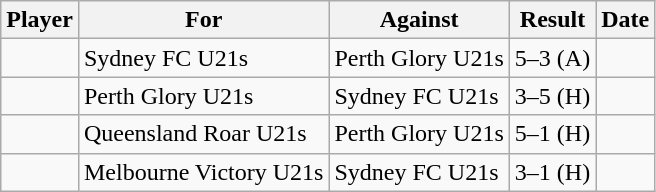<table class="wikitable">
<tr>
<th>Player</th>
<th>For</th>
<th>Against</th>
<th>Result</th>
<th>Date</th>
</tr>
<tr>
<td> </td>
<td>Sydney FC U21s</td>
<td>Perth Glory U21s</td>
<td>5–3 (A)</td>
<td></td>
</tr>
<tr>
<td> </td>
<td>Perth Glory U21s</td>
<td>Sydney FC U21s</td>
<td>3–5 (H)</td>
<td></td>
</tr>
<tr>
<td> </td>
<td>Queensland Roar U21s</td>
<td>Perth Glory U21s</td>
<td>5–1 (H)</td>
<td></td>
</tr>
<tr>
<td> </td>
<td>Melbourne Victory U21s</td>
<td>Sydney FC U21s</td>
<td>3–1 (H)</td>
<td></td>
</tr>
</table>
